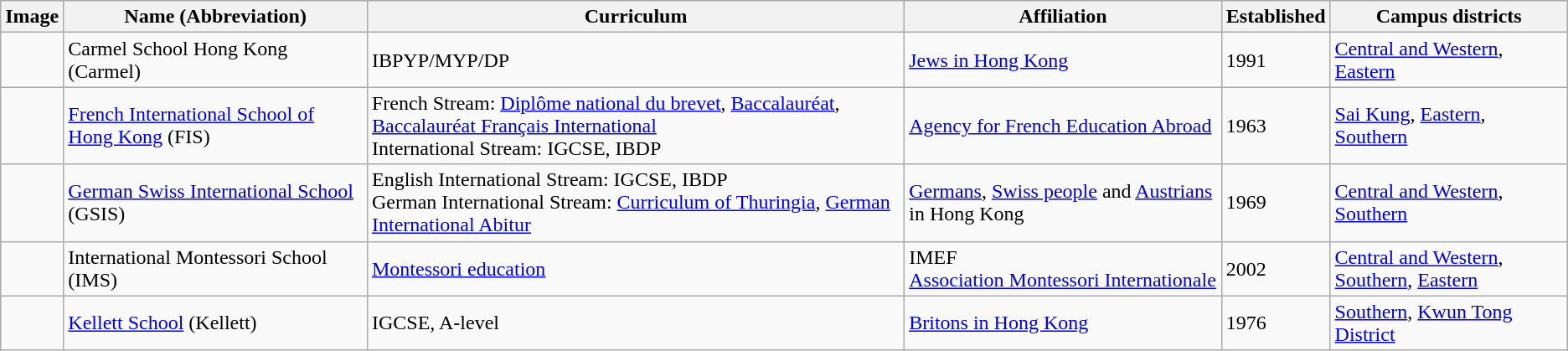<table class="wikitable sortable">
<tr>
<th>Image</th>
<th>Name (Abbreviation)</th>
<th>Curriculum</th>
<th>Affiliation</th>
<th>Established</th>
<th>Campus districts</th>
</tr>
<tr>
<td></td>
<td>Carmel School Hong Kong (Carmel)</td>
<td>IBPYP/MYP/DP</td>
<td><a href='#'>Jews in Hong Kong</a></td>
<td>1991</td>
<td><a href='#'>Central and Western</a>, <a href='#'>Eastern</a></td>
</tr>
<tr>
<td></td>
<td><a href='#'>French International School of Hong Kong</a> (FIS)</td>
<td>French Stream: <a href='#'>Diplôme national du brevet</a>, <a href='#'>Baccalauréat</a>, <a href='#'>Baccalauréat Français International</a><br>International Stream: IGCSE, IBDP</td>
<td><a href='#'>Agency for French Education Abroad</a></td>
<td>1963</td>
<td><a href='#'>Sai Kung</a>, <a href='#'>Eastern</a>, <a href='#'>Southern</a></td>
</tr>
<tr>
<td></td>
<td><a href='#'>German Swiss International School</a> (GSIS)</td>
<td>English International Stream: IGCSE, IBDP<br>German International Stream: <a href='#'>Curriculum of Thuringia</a>, <a href='#'>German International Abitur</a></td>
<td><a href='#'>Germans</a>, <a href='#'>Swiss people</a> and <a href='#'>Austrians</a> in Hong Kong</td>
<td>1969</td>
<td><a href='#'>Central and Western</a>, <a href='#'>Southern</a></td>
</tr>
<tr>
<td></td>
<td>International Montessori School (IMS)</td>
<td><a href='#'>Montessori education</a></td>
<td>IMEF<br><a href='#'>Association Montessori Internationale</a></td>
<td>2002</td>
<td><a href='#'>Central and Western</a>, <a href='#'>Southern</a>, <a href='#'>Eastern</a></td>
</tr>
<tr>
<td></td>
<td><a href='#'>Kellett School</a> (Kellett)</td>
<td>IGCSE, A-level</td>
<td><a href='#'>Britons in Hong Kong</a></td>
<td>1976</td>
<td><a href='#'>Southern</a>, <a href='#'>Kwun Tong District</a></td>
</tr>
</table>
